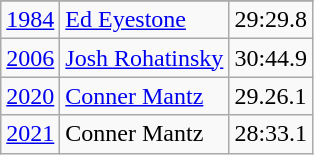<table class="wikitable">
<tr>
</tr>
<tr>
<td><a href='#'>1984</a></td>
<td><a href='#'>Ed Eyestone</a></td>
<td>29:29.8</td>
</tr>
<tr>
<td><a href='#'>2006</a></td>
<td><a href='#'>Josh Rohatinsky</a></td>
<td>30:44.9</td>
</tr>
<tr>
<td><a href='#'>2020</a></td>
<td><a href='#'>Conner Mantz</a></td>
<td>29.26.1</td>
</tr>
<tr>
<td><a href='#'>2021</a></td>
<td>Conner Mantz</td>
<td>28:33.1</td>
</tr>
</table>
